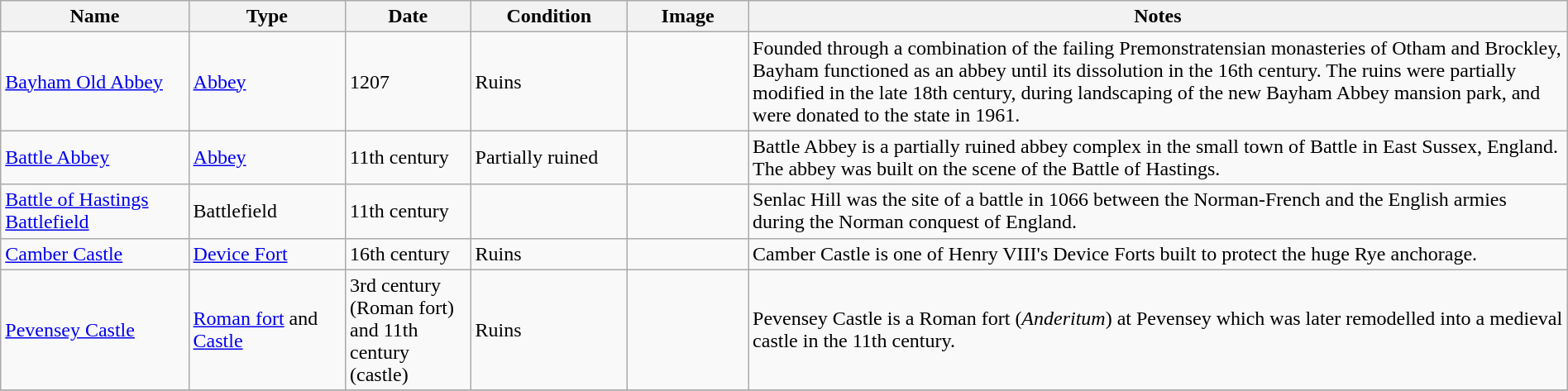<table class="wikitable sortable" width="100%">
<tr>
<th width="12%">Name</th>
<th width="10%">Type</th>
<th width="8%">Date</th>
<th width="10%">Condition</th>
<th class="unsortable" width="90px">Image</th>
<th class="unsortable">Notes</th>
</tr>
<tr>
<td><a href='#'>Bayham Old Abbey</a></td>
<td><a href='#'>Abbey</a></td>
<td>1207</td>
<td>Ruins</td>
<td></td>
<td>Founded through a combination of the failing Premonstratensian monasteries of Otham and Brockley, Bayham functioned as an abbey until its dissolution in the 16th century. The ruins were partially modified in the late 18th century, during landscaping of the new Bayham Abbey mansion park, and were donated to the state in 1961.</td>
</tr>
<tr>
<td><a href='#'>Battle Abbey</a></td>
<td><a href='#'>Abbey</a></td>
<td>11th century</td>
<td>Partially ruined</td>
<td></td>
<td>Battle Abbey is a partially ruined abbey complex in the small town of Battle in East Sussex, England. The abbey was built on the scene of the Battle of Hastings.</td>
</tr>
<tr>
<td><a href='#'>Battle of Hastings Battlefield</a></td>
<td>Battlefield</td>
<td>11th century</td>
<td></td>
<td></td>
<td>Senlac Hill was the site of a battle in 1066 between the Norman-French and the English armies during the Norman conquest of England.</td>
</tr>
<tr>
<td><a href='#'>Camber Castle</a></td>
<td><a href='#'>Device Fort</a></td>
<td>16th century</td>
<td>Ruins</td>
<td></td>
<td>Camber Castle is one of Henry VIII's Device Forts built to protect the huge Rye anchorage.</td>
</tr>
<tr>
<td><a href='#'>Pevensey Castle</a></td>
<td><a href='#'>Roman fort</a> and <a href='#'>Castle</a></td>
<td>3rd century (Roman fort) and 11th century (castle)</td>
<td>Ruins</td>
<td></td>
<td>Pevensey Castle is a Roman fort (<em>Anderitum</em>) at Pevensey which was later remodelled into a medieval castle in the 11th century.</td>
</tr>
<tr>
</tr>
</table>
